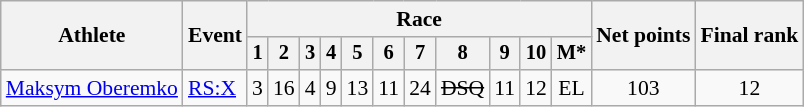<table class="wikitable" style="font-size:90%">
<tr>
<th rowspan="2">Athlete</th>
<th rowspan="2">Event</th>
<th colspan=11>Race</th>
<th rowspan=2>Net points</th>
<th rowspan=2>Final rank</th>
</tr>
<tr style="font-size:95%">
<th>1</th>
<th>2</th>
<th>3</th>
<th>4</th>
<th>5</th>
<th>6</th>
<th>7</th>
<th>8</th>
<th>9</th>
<th>10</th>
<th>M*</th>
</tr>
<tr align=center>
<td align=left><a href='#'>Maksym Oberemko</a></td>
<td align=left><a href='#'>RS:X</a></td>
<td>3</td>
<td>16</td>
<td>4</td>
<td>9</td>
<td>13</td>
<td>11</td>
<td>24</td>
<td><s>DSQ</s></td>
<td>11</td>
<td>12</td>
<td>EL</td>
<td>103</td>
<td>12</td>
</tr>
</table>
